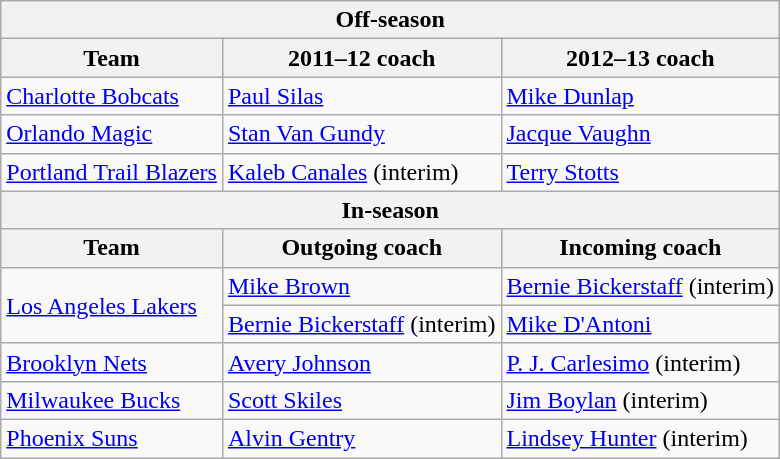<table class="wikitable">
<tr>
<th colspan="3">Off-season</th>
</tr>
<tr>
<th>Team</th>
<th>2011–12 coach</th>
<th>2012–13 coach</th>
</tr>
<tr>
<td><a href='#'>Charlotte Bobcats</a></td>
<td><a href='#'>Paul Silas</a></td>
<td><a href='#'>Mike Dunlap</a></td>
</tr>
<tr>
<td><a href='#'>Orlando Magic</a></td>
<td><a href='#'>Stan Van Gundy</a></td>
<td><a href='#'>Jacque Vaughn</a></td>
</tr>
<tr>
<td><a href='#'>Portland Trail Blazers</a></td>
<td><a href='#'>Kaleb Canales</a> (interim)</td>
<td><a href='#'>Terry Stotts</a></td>
</tr>
<tr>
<th colspan="3">In-season</th>
</tr>
<tr>
<th>Team</th>
<th>Outgoing coach</th>
<th>Incoming coach</th>
</tr>
<tr>
<td rowspan=2><a href='#'>Los Angeles Lakers</a></td>
<td><a href='#'>Mike Brown</a></td>
<td><a href='#'>Bernie Bickerstaff</a> (interim)</td>
</tr>
<tr>
<td><a href='#'>Bernie Bickerstaff</a> (interim)</td>
<td><a href='#'>Mike D'Antoni</a></td>
</tr>
<tr>
<td><a href='#'>Brooklyn Nets</a></td>
<td><a href='#'>Avery Johnson</a></td>
<td><a href='#'>P. J. Carlesimo</a> (interim)</td>
</tr>
<tr>
<td><a href='#'>Milwaukee Bucks</a></td>
<td><a href='#'>Scott Skiles</a></td>
<td><a href='#'>Jim Boylan</a> (interim)</td>
</tr>
<tr>
<td><a href='#'>Phoenix Suns</a></td>
<td><a href='#'>Alvin Gentry</a></td>
<td><a href='#'>Lindsey Hunter</a> (interim)</td>
</tr>
</table>
